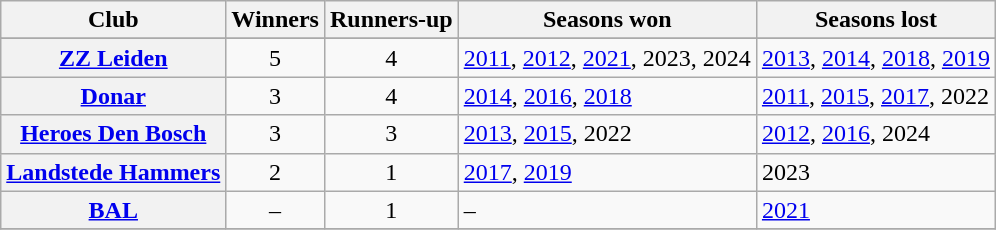<table class="wikitable sortable plainrowheaders" style="text-align:left">
<tr>
<th scope="col">Club</th>
<th scope="col">Winners</th>
<th scope="col">Runners-up</th>
<th scope="col">Seasons won</th>
<th scope="col">Seasons lost</th>
</tr>
<tr>
</tr>
<tr>
<th scope="row"><a href='#'>ZZ Leiden</a></th>
<td align=center>5</td>
<td align="center">4</td>
<td><a href='#'>2011</a>, <a href='#'>2012</a>, <a href='#'>2021</a>, 2023, 2024</td>
<td><a href='#'>2013</a>, <a href='#'>2014</a>, <a href='#'>2018</a>, <a href='#'>2019</a></td>
</tr>
<tr>
<th scope="row"><a href='#'>Donar</a></th>
<td align=center>3</td>
<td align=center>4</td>
<td><a href='#'>2014</a>, <a href='#'>2016</a>, <a href='#'>2018</a></td>
<td><a href='#'>2011</a>, <a href='#'>2015</a>, <a href='#'>2017</a>, 2022</td>
</tr>
<tr>
<th scope="row"><a href='#'>Heroes Den Bosch</a></th>
<td align=center>3</td>
<td align="center">3</td>
<td><a href='#'>2013</a>, <a href='#'>2015</a>, 2022</td>
<td><a href='#'>2012</a>, <a href='#'>2016</a>, 2024</td>
</tr>
<tr>
<th scope="row"><a href='#'>Landstede Hammers</a></th>
<td align=center>2</td>
<td align=center>1</td>
<td><a href='#'>2017</a>, <a href='#'>2019</a></td>
<td>2023</td>
</tr>
<tr>
<th scope="row"><a href='#'>BAL</a></th>
<td align=center>–</td>
<td align=center>1</td>
<td>–</td>
<td><a href='#'>2021</a></td>
</tr>
<tr>
</tr>
</table>
